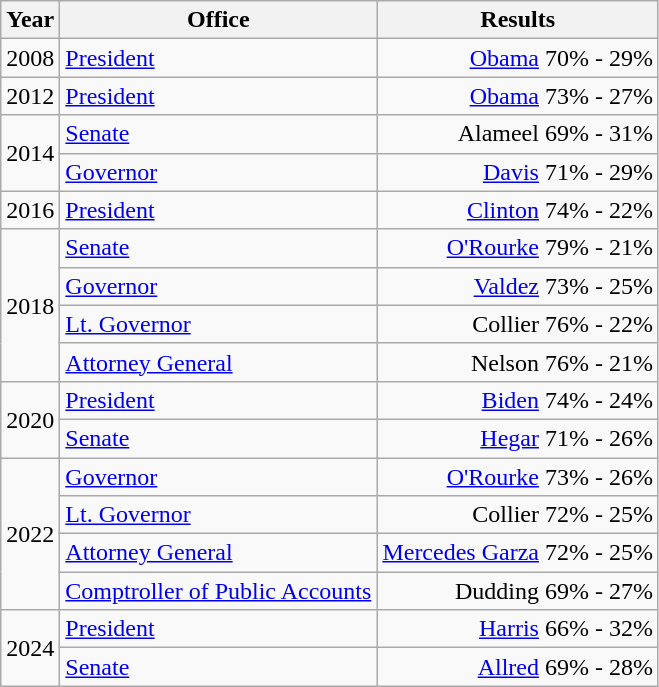<table class=wikitable>
<tr>
<th>Year</th>
<th>Office</th>
<th>Results</th>
</tr>
<tr>
<td>2008</td>
<td><a href='#'>President</a></td>
<td align="right" ><a href='#'>Obama</a> 70% - 29%</td>
</tr>
<tr>
<td>2012</td>
<td><a href='#'>President</a></td>
<td align="right" ><a href='#'>Obama</a> 73% - 27%</td>
</tr>
<tr>
<td rowspan=2>2014</td>
<td><a href='#'>Senate</a></td>
<td align="right" >Alameel 69% - 31%</td>
</tr>
<tr>
<td><a href='#'>Governor</a></td>
<td align="right" ><a href='#'>Davis</a> 71% - 29%</td>
</tr>
<tr>
<td>2016</td>
<td><a href='#'>President</a></td>
<td align="right" ><a href='#'>Clinton</a> 74% - 22%</td>
</tr>
<tr>
<td rowspan=4>2018</td>
<td><a href='#'>Senate</a></td>
<td align="right" ><a href='#'>O'Rourke</a> 79% - 21%</td>
</tr>
<tr>
<td><a href='#'>Governor</a></td>
<td align="right" ><a href='#'>Valdez</a> 73% - 25%</td>
</tr>
<tr>
<td><a href='#'>Lt. Governor</a></td>
<td align="right" >Collier 76% - 22%</td>
</tr>
<tr>
<td><a href='#'>Attorney General</a></td>
<td align="right" >Nelson 76% - 21%</td>
</tr>
<tr>
<td rowspan=2>2020</td>
<td><a href='#'>President</a></td>
<td align="right" ><a href='#'>Biden</a> 74% - 24%</td>
</tr>
<tr>
<td><a href='#'>Senate</a></td>
<td align="right" ><a href='#'>Hegar</a> 71% - 26%</td>
</tr>
<tr>
<td rowspan=4>2022</td>
<td><a href='#'>Governor</a></td>
<td align="right" ><a href='#'>O'Rourke</a> 73% - 26%</td>
</tr>
<tr>
<td><a href='#'>Lt. Governor</a></td>
<td align="right" >Collier 72% - 25%</td>
</tr>
<tr>
<td><a href='#'>Attorney General</a></td>
<td align="right" ><a href='#'>Mercedes Garza</a> 72% - 25%</td>
</tr>
<tr>
<td><a href='#'>Comptroller of Public Accounts</a></td>
<td align="right" >Dudding 69% - 27%</td>
</tr>
<tr>
<td rowspan=2>2024</td>
<td><a href='#'>President</a></td>
<td align="right" ><a href='#'>Harris</a> 66% - 32%</td>
</tr>
<tr>
<td><a href='#'>Senate</a></td>
<td align="right" ><a href='#'>Allred</a> 69% - 28%</td>
</tr>
</table>
